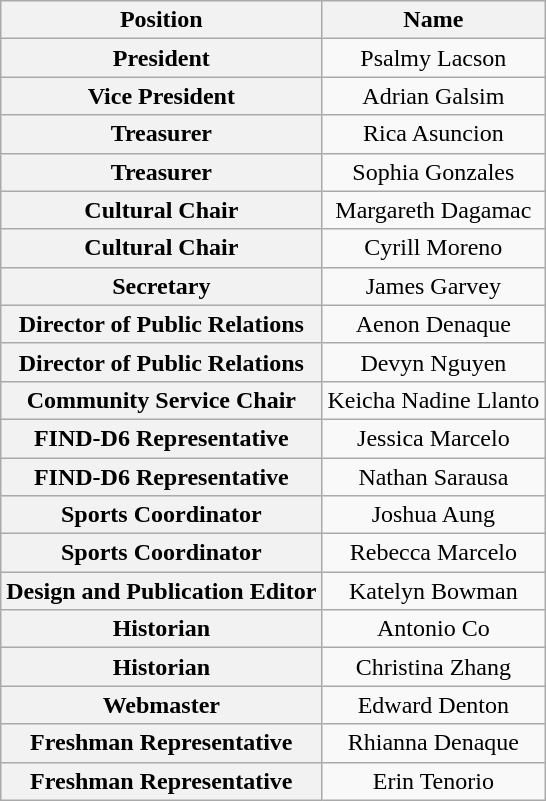<table class="wikitable">
<tr>
<th scope="col">Position</th>
<th scope="col">Name</th>
</tr>
<tr>
<th scope="row" style="font-weight: normal; text-align: center;"><strong>President</strong></th>
<td scope="row" style="font-weight: normal; text-align: center;">Psalmy Lacson</td>
</tr>
<tr>
<th scope="row" style="font-weight: normal; text-align: center;"><strong>Vice President</strong></th>
<td scope="row" style="font-weight: normal; text-align: center;">Adrian Galsim</td>
</tr>
<tr>
<th scope="row" style="font-weight: normal; text-align: center;"><strong>Treasurer</strong></th>
<td scope="row" style="font-weight: normal; text-align: center;">Rica Asuncion</td>
</tr>
<tr>
<th scope="row" style="font-weight: normal; text-align: center;"><strong>Treasurer</strong></th>
<td scope="row" style="font-weight: normal; text-align: center;">Sophia Gonzales</td>
</tr>
<tr>
<th scope="row" style="font-weight: normal; text-align: center;"><strong>Cultural Chair</strong></th>
<td scope="row" style="font-weight: normal; text-align: center;">Margareth Dagamac</td>
</tr>
<tr>
<th scope="row" style="font-weight: normal; text-align: center;"><strong>Cultural Chair</strong></th>
<td scope="row" style="font-weight: normal; text-align: center;">Cyrill Moreno</td>
</tr>
<tr>
<th scope="row" style="font-weight: normal; text-align: center;"><strong>Secretary</strong></th>
<td scope="row" style="font-weight: normal; text-align: center;">James Garvey</td>
</tr>
<tr>
<th scope="row" style="font-weight: normal; text-align: center;"><strong>Director of Public Relations</strong></th>
<td scope="row" style="font-weight: normal; text-align: center;">Aenon Denaque</td>
</tr>
<tr>
<th scope="row" style="font-weight: normal; text-align: center;"><strong>Director of Public Relations</strong></th>
<td scope="row" style="font-weight: normal; text-align: center;">Devyn Nguyen</td>
</tr>
<tr>
<th scope="row" style="font-weight: normal; text-align: center;"><strong>Community Service Chair</strong></th>
<td scope="row" style="font-weight: normal; text-align: center;">Keicha Nadine Llanto</td>
</tr>
<tr>
<th scope="row" style="font-weight: normal; text-align: center;"><strong>FIND-D6 Representative</strong></th>
<td scope="row" style="font-weight: normal; text-align: center;">Jessica Marcelo</td>
</tr>
<tr>
<th scope="row" style="font-weight: normal; text-align: center;"><strong>FIND-D6 Representative</strong></th>
<td scope="row" style="font-weight: normal; text-align: center;">Nathan Sarausa</td>
</tr>
<tr>
<th scope="row" style="font-weight: normal; text-align: center;"><strong>Sports Coordinator</strong></th>
<td scope="row" style="font-weight: normal; text-align: center;">Joshua Aung</td>
</tr>
<tr>
<th scope="row" style="font-weight: normal; text-align: center;"><strong>Sports Coordinator</strong></th>
<td scope="row" style="font-weight: normal; text-align: center;">Rebecca Marcelo</td>
</tr>
<tr>
<th scope="row" style="font-weight: normal; text-align: center;"><strong>Design and Publication Editor</strong></th>
<td scope="row" style="font-weight: normal; text-align: center;">Katelyn Bowman</td>
</tr>
<tr>
<th scope="row" style="font-weight: normal; text-align: center;"><strong>Historian</strong></th>
<td scope="row" style="font-weight: normal; text-align: center;">Antonio Co</td>
</tr>
<tr>
<th scope="row" style="font-weight: normal; text-align: center;"><strong>Historian</strong></th>
<td scope="row" style="font-weight: normal; text-align: center;">Christina Zhang</td>
</tr>
<tr>
<th scope="row" style="font-weight: normal; text-align: center;"><strong>Webmaster</strong></th>
<td scope="row" style="font-weight: normal; text-align: center;">Edward Denton</td>
</tr>
<tr>
<th scope="row" style="font-weight: normal; text-align: center;"><strong>Freshman Representative</strong></th>
<td scope="row" style="font-weight: normal; text-align: center;">Rhianna Denaque</td>
</tr>
<tr>
<th scope="row" style="font-weight: normal; text-align: center;"><strong>Freshman Representative</strong></th>
<td scope="row" style="font-weight: normal; text-align: center;">Erin Tenorio</td>
</tr>
</table>
